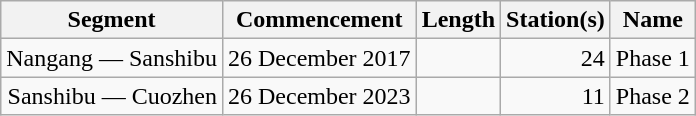<table class="wikitable" style="border-collapse: collapse; text-align: right;">
<tr>
<th>Segment</th>
<th>Commencement</th>
<th>Length</th>
<th>Station(s)</th>
<th>Name</th>
</tr>
<tr>
<td style="text-align: left;">Nangang — Sanshibu</td>
<td>26 December 2017</td>
<td></td>
<td>24</td>
<td style="text-align: left;">Phase 1</td>
</tr>
<tr>
<td>Sanshibu — Cuozhen</td>
<td>26 December 2023</td>
<td></td>
<td>11</td>
<td>Phase 2</td>
</tr>
</table>
